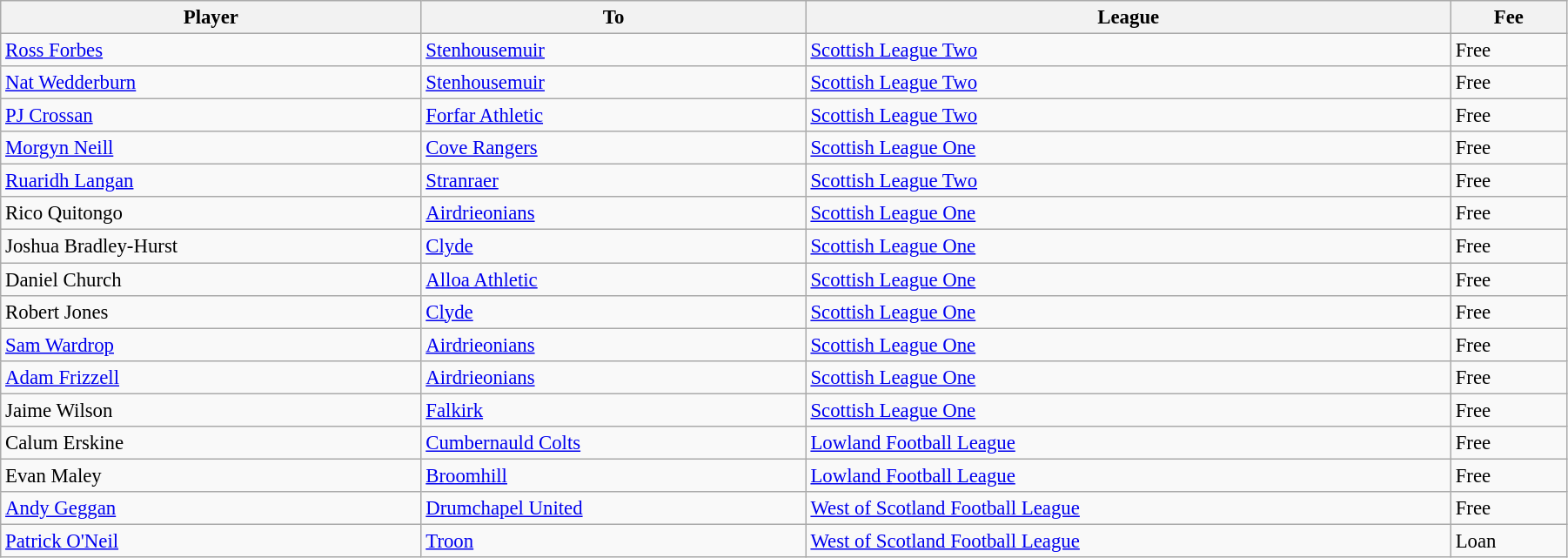<table class="wikitable" style="text-align:center; font-size:95%;width:95%; text-align:left">
<tr>
<th>Player</th>
<th>To</th>
<th>League</th>
<th>Fee</th>
</tr>
<tr>
<td><a href='#'>Ross Forbes</a></td>
<td><a href='#'>Stenhousemuir</a></td>
<td><a href='#'>Scottish League Two</a></td>
<td>Free</td>
</tr>
<tr>
<td><a href='#'>Nat Wedderburn</a></td>
<td><a href='#'>Stenhousemuir</a></td>
<td><a href='#'>Scottish League Two</a></td>
<td>Free</td>
</tr>
<tr>
<td><a href='#'>PJ Crossan</a></td>
<td><a href='#'>Forfar Athletic</a></td>
<td><a href='#'>Scottish League Two</a></td>
<td>Free</td>
</tr>
<tr>
<td><a href='#'>Morgyn Neill</a></td>
<td><a href='#'>Cove Rangers</a></td>
<td><a href='#'>Scottish League One</a></td>
<td>Free</td>
</tr>
<tr>
<td><a href='#'>Ruaridh Langan</a></td>
<td><a href='#'>Stranraer</a></td>
<td><a href='#'>Scottish League Two</a></td>
<td>Free</td>
</tr>
<tr>
<td>Rico Quitongo</td>
<td><a href='#'>Airdrieonians</a></td>
<td><a href='#'>Scottish League One</a></td>
<td>Free</td>
</tr>
<tr>
<td>Joshua Bradley-Hurst</td>
<td><a href='#'>Clyde</a></td>
<td><a href='#'>Scottish League One</a></td>
<td>Free</td>
</tr>
<tr>
<td>Daniel Church</td>
<td><a href='#'>Alloa Athletic</a></td>
<td><a href='#'>Scottish League One</a></td>
<td>Free</td>
</tr>
<tr>
<td>Robert Jones</td>
<td><a href='#'>Clyde</a></td>
<td><a href='#'>Scottish League One</a></td>
<td>Free</td>
</tr>
<tr>
<td><a href='#'>Sam Wardrop</a></td>
<td><a href='#'>Airdrieonians</a></td>
<td><a href='#'>Scottish League One</a></td>
<td>Free</td>
</tr>
<tr>
<td><a href='#'>Adam Frizzell</a></td>
<td><a href='#'>Airdrieonians</a></td>
<td><a href='#'>Scottish League One</a></td>
<td>Free</td>
</tr>
<tr>
<td>Jaime Wilson</td>
<td><a href='#'>Falkirk</a></td>
<td><a href='#'>Scottish League One</a></td>
<td>Free</td>
</tr>
<tr>
<td>Calum Erskine</td>
<td><a href='#'>Cumbernauld Colts</a></td>
<td><a href='#'>Lowland Football League</a></td>
<td>Free</td>
</tr>
<tr>
<td>Evan Maley</td>
<td><a href='#'>Broomhill</a></td>
<td><a href='#'>Lowland Football League</a></td>
<td>Free</td>
</tr>
<tr>
<td><a href='#'>Andy Geggan</a></td>
<td><a href='#'>Drumchapel United</a></td>
<td><a href='#'>West of Scotland Football League</a></td>
<td>Free</td>
</tr>
<tr>
<td><a href='#'>Patrick O'Neil</a></td>
<td><a href='#'>Troon</a></td>
<td><a href='#'>West of Scotland Football League</a></td>
<td>Loan</td>
</tr>
</table>
